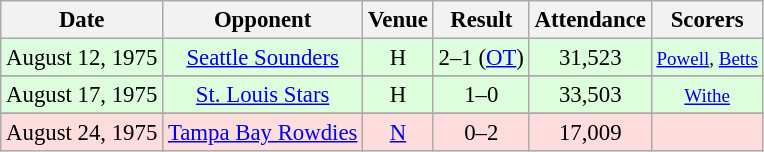<table class="wikitable" style="font-size:95%; text-align:center">
<tr>
<th>Date</th>
<th>Opponent</th>
<th>Venue</th>
<th>Result</th>
<th>Attendance</th>
<th>Scorers</th>
</tr>
<tr bgcolor="#ddffdd">
<td>August 12, 1975</td>
<td><a href='#'>Seattle Sounders</a></td>
<td>H</td>
<td>2–1 (<a href='#'>OT</a>)</td>
<td>31,523</td>
<td><small><a href='#'>Powell</a>, <a href='#'>Betts</a></small></td>
</tr>
<tr>
</tr>
<tr bgcolor="#ddffdd">
<td>August 17, 1975</td>
<td><a href='#'>St. Louis Stars</a></td>
<td>H</td>
<td>1–0</td>
<td>33,503</td>
<td><small><a href='#'>Withe</a></small></td>
</tr>
<tr>
</tr>
<tr bgcolor="#ffdddd">
<td>August 24, 1975</td>
<td><a href='#'>Tampa Bay Rowdies</a></td>
<td><a href='#'>N</a></td>
<td>0–2</td>
<td>17,009</td>
<td></td>
</tr>
</table>
